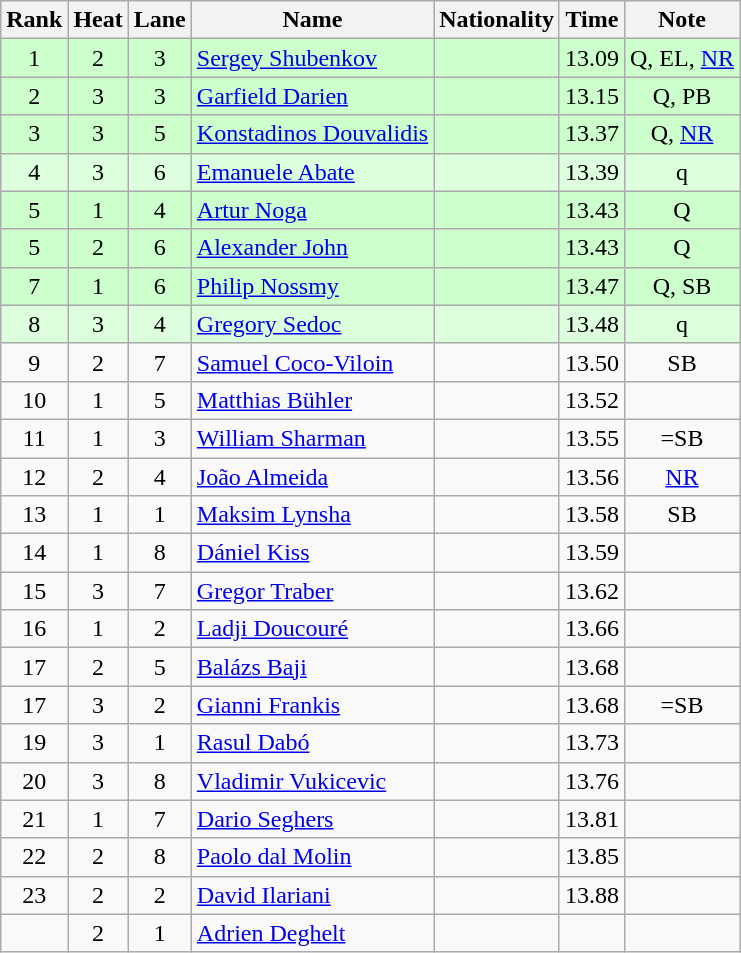<table class="wikitable sortable" style="text-align:center">
<tr>
<th>Rank</th>
<th>Heat</th>
<th>Lane</th>
<th>Name</th>
<th>Nationality</th>
<th>Time</th>
<th>Note</th>
</tr>
<tr bgcolor=ccffcc>
<td>1</td>
<td>2</td>
<td>3</td>
<td align="left"><a href='#'>Sergey Shubenkov</a></td>
<td align=left></td>
<td>13.09</td>
<td>Q, EL, <a href='#'>NR</a></td>
</tr>
<tr bgcolor=ccffcc>
<td>2</td>
<td>3</td>
<td>3</td>
<td align="left"><a href='#'>Garfield Darien</a></td>
<td align=left></td>
<td>13.15</td>
<td>Q, PB</td>
</tr>
<tr bgcolor=ccffcc>
<td>3</td>
<td>3</td>
<td>5</td>
<td align="left"><a href='#'>Konstadinos Douvalidis</a></td>
<td align=left></td>
<td>13.37</td>
<td>Q, <a href='#'>NR</a></td>
</tr>
<tr bgcolor=ddffdd>
<td>4</td>
<td>3</td>
<td>6</td>
<td align="left"><a href='#'>Emanuele Abate</a></td>
<td align=left></td>
<td>13.39</td>
<td>q</td>
</tr>
<tr bgcolor=ccffcc>
<td>5</td>
<td>1</td>
<td>4</td>
<td align="left"><a href='#'>Artur Noga</a></td>
<td align=left></td>
<td>13.43</td>
<td>Q</td>
</tr>
<tr bgcolor=ccffcc>
<td>5</td>
<td>2</td>
<td>6</td>
<td align="left"><a href='#'>Alexander John</a></td>
<td align=left></td>
<td>13.43</td>
<td>Q</td>
</tr>
<tr bgcolor=ccffcc>
<td>7</td>
<td>1</td>
<td>6</td>
<td align="left"><a href='#'>Philip Nossmy</a></td>
<td align=left></td>
<td>13.47</td>
<td>Q, SB</td>
</tr>
<tr bgcolor=ddffdd>
<td>8</td>
<td>3</td>
<td>4</td>
<td align="left"><a href='#'>Gregory Sedoc</a></td>
<td align=left></td>
<td>13.48</td>
<td>q</td>
</tr>
<tr>
<td>9</td>
<td>2</td>
<td>7</td>
<td align="left"><a href='#'>Samuel Coco-Viloin</a></td>
<td align=left></td>
<td>13.50</td>
<td>SB</td>
</tr>
<tr>
<td>10</td>
<td>1</td>
<td>5</td>
<td align="left"><a href='#'>Matthias Bühler</a></td>
<td align=left></td>
<td>13.52</td>
<td></td>
</tr>
<tr>
<td>11</td>
<td>1</td>
<td>3</td>
<td align="left"><a href='#'>William Sharman</a></td>
<td align=left></td>
<td>13.55</td>
<td>=SB</td>
</tr>
<tr>
<td>12</td>
<td>2</td>
<td>4</td>
<td align="left"><a href='#'>João Almeida</a></td>
<td align=left></td>
<td>13.56</td>
<td><a href='#'>NR</a></td>
</tr>
<tr>
<td>13</td>
<td>1</td>
<td>1</td>
<td align="left"><a href='#'>Maksim Lynsha</a></td>
<td align=left></td>
<td>13.58</td>
<td>SB</td>
</tr>
<tr>
<td>14</td>
<td>1</td>
<td>8</td>
<td align="left"><a href='#'>Dániel Kiss</a></td>
<td align=left></td>
<td>13.59</td>
<td></td>
</tr>
<tr>
<td>15</td>
<td>3</td>
<td>7</td>
<td align="left"><a href='#'>Gregor Traber</a></td>
<td align=left></td>
<td>13.62</td>
<td></td>
</tr>
<tr>
<td>16</td>
<td>1</td>
<td>2</td>
<td align="left"><a href='#'>Ladji Doucouré</a></td>
<td align=left></td>
<td>13.66</td>
<td></td>
</tr>
<tr>
<td>17</td>
<td>2</td>
<td>5</td>
<td align="left"><a href='#'>Balázs Baji</a></td>
<td align=left></td>
<td>13.68</td>
<td></td>
</tr>
<tr>
<td>17</td>
<td>3</td>
<td>2</td>
<td align="left"><a href='#'>Gianni Frankis</a></td>
<td align=left></td>
<td>13.68</td>
<td>=SB</td>
</tr>
<tr>
<td>19</td>
<td>3</td>
<td>1</td>
<td align="left"><a href='#'>Rasul Dabó</a></td>
<td align=left></td>
<td>13.73</td>
<td></td>
</tr>
<tr>
<td>20</td>
<td>3</td>
<td>8</td>
<td align="left"><a href='#'>Vladimir Vukicevic</a></td>
<td align=left></td>
<td>13.76</td>
<td></td>
</tr>
<tr>
<td>21</td>
<td>1</td>
<td>7</td>
<td align="left"><a href='#'>Dario Seghers</a></td>
<td align=left></td>
<td>13.81</td>
<td></td>
</tr>
<tr>
<td>22</td>
<td>2</td>
<td>8</td>
<td align="left"><a href='#'>Paolo dal Molin</a></td>
<td align=left></td>
<td>13.85</td>
<td></td>
</tr>
<tr>
<td>23</td>
<td>2</td>
<td>2</td>
<td align="left"><a href='#'>David Ilariani</a></td>
<td align=left></td>
<td>13.88</td>
<td></td>
</tr>
<tr>
<td></td>
<td>2</td>
<td>1</td>
<td align="left"><a href='#'>Adrien Deghelt</a></td>
<td align=left></td>
<td></td>
<td></td>
</tr>
</table>
